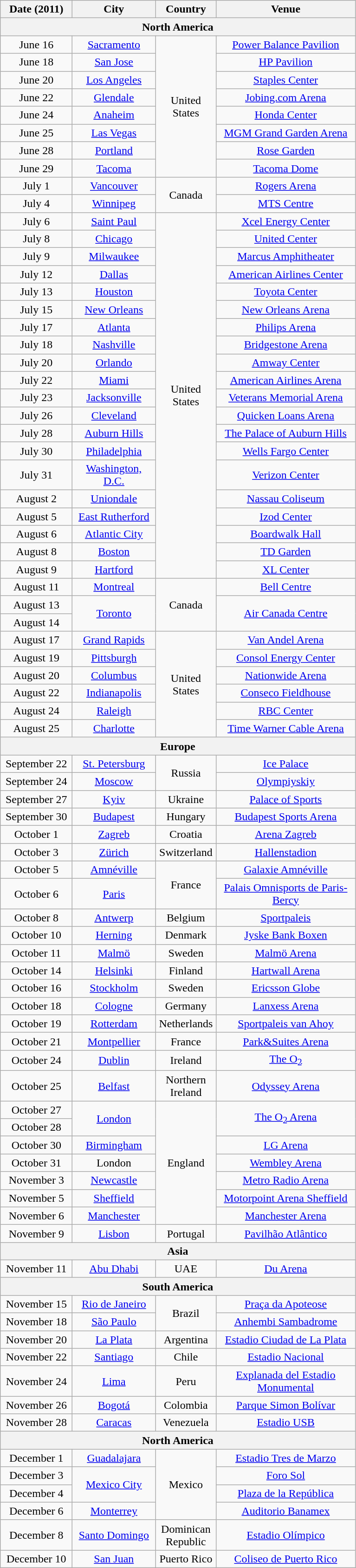<table class="wikitable plainrowheaders" style="text-align:center;">
<tr>
<th scope="col" style="width:6em;">Date (2011)</th>
<th scope="col" style="width:7em;">City</th>
<th scope="col" style="width:5em;">Country</th>
<th scope="col" style="width:12em;">Venue</th>
</tr>
<tr>
<th colspan="7">North America</th>
</tr>
<tr>
<td>June 16</td>
<td><a href='#'>Sacramento</a></td>
<td rowspan="8">United States</td>
<td><a href='#'>Power Balance Pavilion</a></td>
</tr>
<tr>
<td>June 18</td>
<td><a href='#'>San Jose</a></td>
<td><a href='#'>HP Pavilion</a></td>
</tr>
<tr>
<td>June 20</td>
<td><a href='#'>Los Angeles</a></td>
<td><a href='#'>Staples Center</a></td>
</tr>
<tr>
<td>June 22</td>
<td><a href='#'>Glendale</a></td>
<td><a href='#'>Jobing.com Arena</a></td>
</tr>
<tr>
<td>June 24</td>
<td><a href='#'>Anaheim</a></td>
<td><a href='#'>Honda Center</a></td>
</tr>
<tr>
<td>June 25</td>
<td><a href='#'>Las Vegas</a></td>
<td><a href='#'>MGM Grand Garden Arena</a></td>
</tr>
<tr>
<td>June 28</td>
<td><a href='#'>Portland</a></td>
<td><a href='#'>Rose Garden</a></td>
</tr>
<tr>
<td>June 29</td>
<td><a href='#'>Tacoma</a></td>
<td><a href='#'>Tacoma Dome</a></td>
</tr>
<tr>
<td>July 1</td>
<td><a href='#'>Vancouver</a></td>
<td rowspan="2">Canada</td>
<td><a href='#'>Rogers Arena</a></td>
</tr>
<tr>
<td>July 4</td>
<td><a href='#'>Winnipeg</a></td>
<td><a href='#'>MTS Centre</a></td>
</tr>
<tr>
<td>July 6</td>
<td><a href='#'>Saint Paul</a></td>
<td rowspan="20">United States</td>
<td><a href='#'>Xcel Energy Center</a></td>
</tr>
<tr>
<td>July 8</td>
<td><a href='#'>Chicago</a></td>
<td><a href='#'>United Center</a></td>
</tr>
<tr>
<td>July 9</td>
<td><a href='#'>Milwaukee</a></td>
<td><a href='#'>Marcus Amphitheater</a></td>
</tr>
<tr>
<td>July 12</td>
<td><a href='#'>Dallas</a></td>
<td><a href='#'>American Airlines Center</a></td>
</tr>
<tr>
<td>July 13</td>
<td><a href='#'>Houston</a></td>
<td><a href='#'>Toyota Center</a></td>
</tr>
<tr>
<td>July 15</td>
<td><a href='#'>New Orleans</a></td>
<td><a href='#'>New Orleans Arena</a></td>
</tr>
<tr>
<td>July 17</td>
<td><a href='#'>Atlanta</a></td>
<td><a href='#'>Philips Arena</a></td>
</tr>
<tr>
<td>July 18</td>
<td><a href='#'>Nashville</a></td>
<td><a href='#'>Bridgestone Arena</a></td>
</tr>
<tr>
<td>July 20</td>
<td><a href='#'>Orlando</a></td>
<td><a href='#'>Amway Center</a></td>
</tr>
<tr>
<td>July 22</td>
<td><a href='#'>Miami</a></td>
<td><a href='#'>American Airlines Arena</a></td>
</tr>
<tr>
<td>July 23</td>
<td><a href='#'>Jacksonville</a></td>
<td><a href='#'>Veterans Memorial Arena</a></td>
</tr>
<tr>
<td>July 26</td>
<td><a href='#'>Cleveland</a></td>
<td><a href='#'>Quicken Loans Arena</a></td>
</tr>
<tr>
<td>July 28</td>
<td><a href='#'>Auburn Hills</a></td>
<td><a href='#'>The Palace of Auburn Hills</a></td>
</tr>
<tr>
<td>July 30</td>
<td><a href='#'>Philadelphia</a></td>
<td><a href='#'>Wells Fargo Center</a></td>
</tr>
<tr>
<td>July 31</td>
<td><a href='#'>Washington, D.C.</a></td>
<td><a href='#'>Verizon Center</a></td>
</tr>
<tr>
<td>August 2</td>
<td><a href='#'>Uniondale</a></td>
<td><a href='#'>Nassau Coliseum</a></td>
</tr>
<tr>
<td>August 5</td>
<td><a href='#'>East Rutherford</a></td>
<td><a href='#'>Izod Center</a></td>
</tr>
<tr>
<td>August 6</td>
<td><a href='#'>Atlantic City</a></td>
<td><a href='#'>Boardwalk Hall</a></td>
</tr>
<tr>
<td>August 8</td>
<td><a href='#'>Boston</a></td>
<td><a href='#'>TD Garden</a></td>
</tr>
<tr>
<td>August 9</td>
<td><a href='#'>Hartford</a></td>
<td><a href='#'>XL Center</a></td>
</tr>
<tr>
<td>August 11</td>
<td><a href='#'>Montreal</a></td>
<td rowspan="3">Canada</td>
<td><a href='#'>Bell Centre</a></td>
</tr>
<tr>
<td>August 13</td>
<td rowspan="2"><a href='#'>Toronto</a></td>
<td rowspan="2"><a href='#'>Air Canada Centre</a></td>
</tr>
<tr>
<td>August 14</td>
</tr>
<tr>
<td>August 17</td>
<td><a href='#'>Grand Rapids</a></td>
<td rowspan="6">United States</td>
<td><a href='#'>Van Andel Arena</a></td>
</tr>
<tr>
<td>August 19</td>
<td><a href='#'>Pittsburgh</a></td>
<td><a href='#'>Consol Energy Center</a></td>
</tr>
<tr>
<td>August 20</td>
<td><a href='#'>Columbus</a></td>
<td><a href='#'>Nationwide Arena</a></td>
</tr>
<tr>
<td>August 22</td>
<td><a href='#'>Indianapolis</a></td>
<td><a href='#'>Conseco Fieldhouse</a></td>
</tr>
<tr>
<td>August 24</td>
<td><a href='#'>Raleigh</a></td>
<td><a href='#'>RBC Center</a></td>
</tr>
<tr>
<td>August 25</td>
<td><a href='#'>Charlotte</a></td>
<td><a href='#'>Time Warner Cable Arena</a></td>
</tr>
<tr>
<th colspan="6">Europe</th>
</tr>
<tr>
<td>September 22</td>
<td><a href='#'>St. Petersburg</a></td>
<td rowspan="2">Russia</td>
<td><a href='#'>Ice Palace</a></td>
</tr>
<tr>
<td>September 24</td>
<td><a href='#'>Moscow</a></td>
<td><a href='#'>Olympiyskiy</a></td>
</tr>
<tr>
<td>September 27</td>
<td><a href='#'>Kyiv</a></td>
<td>Ukraine</td>
<td><a href='#'>Palace of Sports</a></td>
</tr>
<tr>
<td>September 30</td>
<td><a href='#'>Budapest</a></td>
<td>Hungary</td>
<td><a href='#'>Budapest Sports Arena</a></td>
</tr>
<tr>
<td>October 1</td>
<td><a href='#'>Zagreb</a></td>
<td>Croatia</td>
<td><a href='#'>Arena Zagreb</a></td>
</tr>
<tr>
<td>October 3</td>
<td><a href='#'>Zürich</a></td>
<td>Switzerland</td>
<td><a href='#'>Hallenstadion</a></td>
</tr>
<tr>
<td>October 5</td>
<td><a href='#'>Amnéville</a></td>
<td rowspan="2">France</td>
<td><a href='#'>Galaxie Amnéville</a></td>
</tr>
<tr>
<td>October 6</td>
<td><a href='#'>Paris</a></td>
<td><a href='#'>Palais Omnisports de Paris-Bercy</a></td>
</tr>
<tr>
<td>October 8</td>
<td><a href='#'>Antwerp</a></td>
<td>Belgium</td>
<td><a href='#'>Sportpaleis</a></td>
</tr>
<tr>
<td>October 10</td>
<td><a href='#'>Herning</a></td>
<td>Denmark</td>
<td><a href='#'>Jyske Bank Boxen</a></td>
</tr>
<tr>
<td>October 11</td>
<td><a href='#'>Malmö</a></td>
<td>Sweden</td>
<td><a href='#'>Malmö Arena</a></td>
</tr>
<tr>
<td>October 14</td>
<td><a href='#'>Helsinki</a></td>
<td>Finland</td>
<td><a href='#'>Hartwall Arena</a></td>
</tr>
<tr>
<td>October 16</td>
<td><a href='#'>Stockholm</a></td>
<td>Sweden</td>
<td><a href='#'>Ericsson Globe</a></td>
</tr>
<tr>
<td>October 18</td>
<td><a href='#'>Cologne</a></td>
<td>Germany</td>
<td><a href='#'>Lanxess Arena</a></td>
</tr>
<tr>
<td>October 19</td>
<td><a href='#'>Rotterdam</a></td>
<td>Netherlands</td>
<td><a href='#'>Sportpaleis van Ahoy</a></td>
</tr>
<tr>
<td>October 21</td>
<td><a href='#'>Montpellier</a></td>
<td>France</td>
<td><a href='#'>Park&Suites Arena</a></td>
</tr>
<tr>
<td>October 24</td>
<td><a href='#'>Dublin</a></td>
<td>Ireland</td>
<td><a href='#'>The O<sub>2</sub></a></td>
</tr>
<tr>
<td>October 25</td>
<td><a href='#'>Belfast</a></td>
<td>Northern Ireland</td>
<td><a href='#'>Odyssey Arena</a></td>
</tr>
<tr>
<td>October 27</td>
<td rowspan="2"><a href='#'>London</a></td>
<td rowspan="7">England</td>
<td rowspan="2"><a href='#'>The O<sub>2</sub> Arena</a></td>
</tr>
<tr>
<td>October 28</td>
</tr>
<tr>
<td>October 30</td>
<td><a href='#'>Birmingham</a></td>
<td><a href='#'>LG Arena</a></td>
</tr>
<tr>
<td>October 31</td>
<td>London</td>
<td><a href='#'>Wembley Arena</a></td>
</tr>
<tr>
<td>November 3</td>
<td><a href='#'>Newcastle</a></td>
<td><a href='#'>Metro Radio Arena</a></td>
</tr>
<tr>
<td>November 5</td>
<td><a href='#'>Sheffield</a></td>
<td><a href='#'>Motorpoint Arena Sheffield</a></td>
</tr>
<tr>
<td>November 6</td>
<td><a href='#'>Manchester</a></td>
<td><a href='#'>Manchester Arena</a></td>
</tr>
<tr>
<td>November 9</td>
<td><a href='#'>Lisbon</a></td>
<td>Portugal</td>
<td><a href='#'>Pavilhão Atlântico</a></td>
</tr>
<tr>
<th colspan="6">Asia</th>
</tr>
<tr>
<td>November 11</td>
<td><a href='#'>Abu Dhabi</a></td>
<td>UAE</td>
<td><a href='#'>Du Arena</a></td>
</tr>
<tr>
<th colspan="6">South America</th>
</tr>
<tr>
<td>November 15</td>
<td><a href='#'>Rio de Janeiro</a></td>
<td rowspan="2">Brazil</td>
<td><a href='#'>Praça da Apoteose</a></td>
</tr>
<tr>
<td>November 18</td>
<td><a href='#'>São Paulo</a></td>
<td><a href='#'>Anhembi Sambadrome</a></td>
</tr>
<tr>
<td>November 20</td>
<td><a href='#'>La Plata</a></td>
<td>Argentina</td>
<td><a href='#'>Estadio Ciudad de La Plata</a></td>
</tr>
<tr>
<td>November 22</td>
<td><a href='#'>Santiago</a></td>
<td>Chile</td>
<td><a href='#'>Estadio Nacional</a></td>
</tr>
<tr>
<td>November 24</td>
<td><a href='#'>Lima</a></td>
<td>Peru</td>
<td><a href='#'>Explanada del Estadio Monumental</a></td>
</tr>
<tr>
<td>November 26</td>
<td><a href='#'>Bogotá</a></td>
<td>Colombia</td>
<td><a href='#'>Parque Simon Bolívar</a></td>
</tr>
<tr>
<td>November 28</td>
<td><a href='#'>Caracas</a></td>
<td>Venezuela</td>
<td><a href='#'>Estadio USB</a></td>
</tr>
<tr>
<th colspan="6">North America</th>
</tr>
<tr>
<td>December 1</td>
<td><a href='#'>Guadalajara</a></td>
<td rowspan="4">Mexico</td>
<td><a href='#'>Estadio Tres de Marzo</a></td>
</tr>
<tr>
<td>December 3</td>
<td rowspan="2"><a href='#'>Mexico City</a></td>
<td><a href='#'>Foro Sol</a></td>
</tr>
<tr>
<td>December 4</td>
<td><a href='#'>Plaza de la República</a></td>
</tr>
<tr>
<td>December 6</td>
<td><a href='#'>Monterrey</a></td>
<td><a href='#'>Auditorio Banamex</a></td>
</tr>
<tr>
<td>December 8</td>
<td><a href='#'>Santo Domingo</a></td>
<td>Dominican Republic</td>
<td><a href='#'>Estadio Olímpico</a></td>
</tr>
<tr>
<td>December 10</td>
<td><a href='#'>San Juan</a></td>
<td>Puerto Rico</td>
<td><a href='#'>Coliseo de Puerto Rico</a></td>
</tr>
</table>
